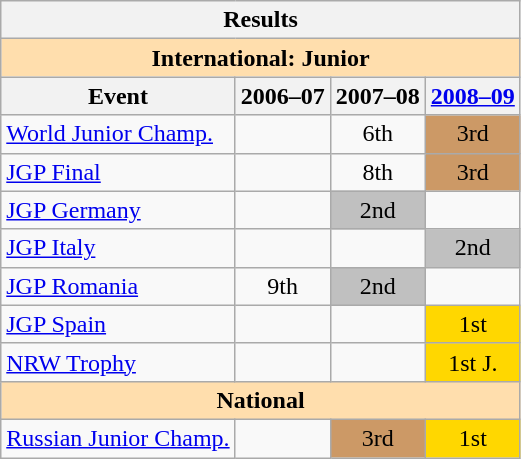<table class="wikitable" style="text-align:center">
<tr>
<th colspan=4 align=center><strong>Results</strong></th>
</tr>
<tr>
<th style="background-color: #ffdead; " colspan=4 align=center><strong>International: Junior</strong></th>
</tr>
<tr>
<th>Event</th>
<th>2006–07</th>
<th>2007–08</th>
<th><a href='#'>2008–09</a></th>
</tr>
<tr>
<td align=left><a href='#'>World Junior Champ.</a></td>
<td></td>
<td>6th</td>
<td bgcolor=cc9966>3rd</td>
</tr>
<tr>
<td align=left><a href='#'>JGP Final</a></td>
<td></td>
<td>8th</td>
<td bgcolor=cc9966>3rd</td>
</tr>
<tr>
<td align=left><a href='#'>JGP Germany</a></td>
<td></td>
<td bgcolor=silver>2nd</td>
<td></td>
</tr>
<tr>
<td align=left><a href='#'>JGP Italy</a></td>
<td></td>
<td></td>
<td bgcolor=silver>2nd</td>
</tr>
<tr>
<td align=left><a href='#'>JGP Romania</a></td>
<td>9th</td>
<td bgcolor=silver>2nd</td>
<td></td>
</tr>
<tr>
<td align=left><a href='#'>JGP Spain</a></td>
<td></td>
<td></td>
<td bgcolor=gold>1st</td>
</tr>
<tr>
<td align=left><a href='#'>NRW Trophy</a></td>
<td></td>
<td></td>
<td bgcolor=gold>1st J.</td>
</tr>
<tr>
<th style="background-color: #ffdead; " colspan=4 align=center><strong>National</strong></th>
</tr>
<tr>
<td align=left><a href='#'>Russian Junior Champ.</a></td>
<td></td>
<td bgcolor=cc9966>3rd</td>
<td bgcolor=gold>1st</td>
</tr>
</table>
